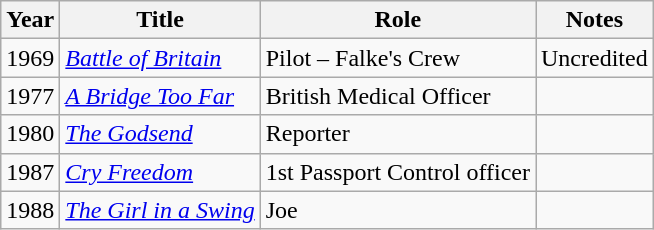<table class="wikitable">
<tr>
<th>Year</th>
<th>Title</th>
<th>Role</th>
<th>Notes</th>
</tr>
<tr>
<td>1969</td>
<td><em><a href='#'>Battle of Britain</a></em></td>
<td>Pilot – Falke's Crew</td>
<td>Uncredited</td>
</tr>
<tr>
<td>1977</td>
<td><em><a href='#'>A Bridge Too Far</a></em></td>
<td>British Medical Officer</td>
<td></td>
</tr>
<tr>
<td>1980</td>
<td><em><a href='#'>The Godsend</a></em></td>
<td>Reporter</td>
<td></td>
</tr>
<tr>
<td>1987</td>
<td><em><a href='#'>Cry Freedom</a></em></td>
<td>1st Passport Control officer</td>
<td></td>
</tr>
<tr>
<td>1988</td>
<td><em><a href='#'>The Girl in a Swing</a></em></td>
<td>Joe</td>
<td></td>
</tr>
</table>
